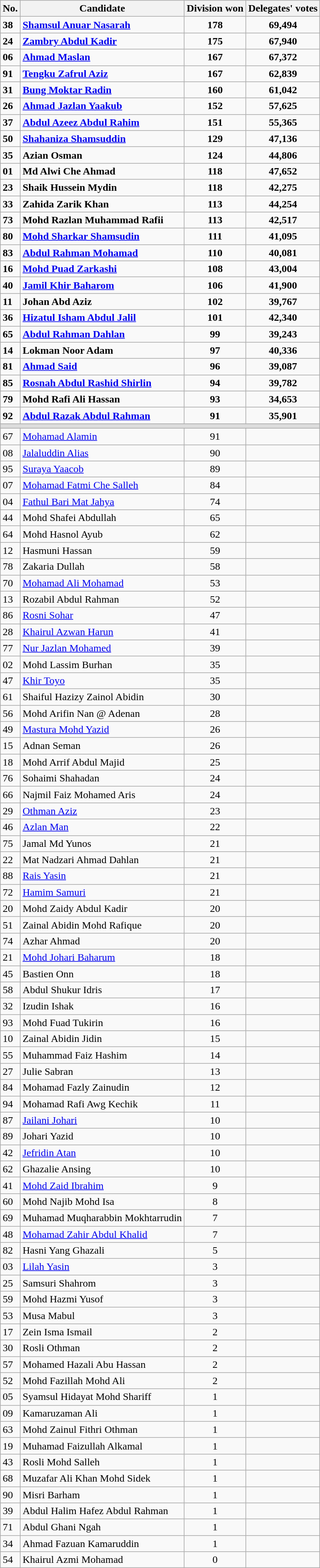<table class="wikitable sortable">
<tr>
<th>No.</th>
<th>Candidate</th>
<th>Division won</th>
<th>Delegates' votes</th>
</tr>
<tr>
<td><strong>38</strong></td>
<td><strong><a href='#'>Shamsul Anuar Nasarah</a></strong></td>
<td align=center><strong>178</strong></td>
<td align=center><strong>69,494</strong></td>
</tr>
<tr>
<td><strong>24</strong></td>
<td><strong><a href='#'>Zambry Abdul Kadir</a></strong></td>
<td align=center><strong>175</strong></td>
<td align=center><strong>67,940</strong></td>
</tr>
<tr>
<td><strong>06</strong></td>
<td><strong><a href='#'>Ahmad Maslan</a></strong></td>
<td align=center><strong>167</strong></td>
<td align=center><strong>67,372</strong></td>
</tr>
<tr>
<td><strong>91</strong></td>
<td><strong><a href='#'>Tengku Zafrul Aziz</a></strong></td>
<td align=center><strong>167</strong></td>
<td align=center><strong>62,839</strong></td>
</tr>
<tr>
<td><strong>31</strong></td>
<td><strong><a href='#'>Bung Moktar Radin</a></strong></td>
<td align=center><strong>160</strong></td>
<td align=center><strong>61,042</strong></td>
</tr>
<tr>
<td><strong>26</strong></td>
<td><strong><a href='#'>Ahmad Jazlan Yaakub</a></strong></td>
<td align=center><strong>152</strong></td>
<td align=center><strong>57,625</strong></td>
</tr>
<tr>
<td><strong>37</strong></td>
<td><strong><a href='#'>Abdul Azeez Abdul Rahim</a></strong></td>
<td align=center><strong>151</strong></td>
<td align=center><strong>55,365</strong></td>
</tr>
<tr>
<td><strong>50</strong></td>
<td><strong><a href='#'>Shahaniza Shamsuddin</a></strong></td>
<td align=center><strong>129</strong></td>
<td align=center><strong>47,136</strong></td>
</tr>
<tr>
<td><strong>35</strong></td>
<td><strong>Azian Osman</strong></td>
<td align=center><strong>124</strong></td>
<td align=center><strong> 44,806</strong></td>
</tr>
<tr>
<td><strong>01</strong></td>
<td><strong>Md Alwi Che Ahmad</strong></td>
<td align=center><strong>118</strong></td>
<td align=center><strong>47,652</strong></td>
</tr>
<tr>
<td><strong>23</strong></td>
<td><strong>Shaik Hussein Mydin</strong></td>
<td align=center><strong>118</strong></td>
<td align=center><strong>42,275</strong></td>
</tr>
<tr>
<td><strong>33</strong></td>
<td><strong>Zahida Zarik Khan</strong></td>
<td align=center><strong>113</strong></td>
<td align=center><strong>44,254</strong></td>
</tr>
<tr>
<td><strong>73</strong></td>
<td><strong>Mohd Razlan Muhammad Rafii</strong></td>
<td align=center><strong>113</strong></td>
<td align=center><strong>42,517</strong></td>
</tr>
<tr>
<td><strong>80</strong></td>
<td><strong><a href='#'>Mohd Sharkar Shamsudin</a></strong></td>
<td align=center><strong>111</strong></td>
<td align=center><strong>41,095</strong></td>
</tr>
<tr>
<td><strong>83</strong></td>
<td><strong><a href='#'>Abdul Rahman Mohamad</a></strong></td>
<td align=center><strong>110</strong></td>
<td align=center><strong>40,081</strong></td>
</tr>
<tr>
<td><strong>16</strong></td>
<td><strong><a href='#'>Mohd Puad Zarkashi</a></strong></td>
<td align=center><strong>108</strong></td>
<td align=center><strong>43,004</strong></td>
</tr>
<tr>
<td><strong>40</strong></td>
<td><strong><a href='#'>Jamil Khir Baharom</a></strong></td>
<td align=center><strong>106</strong></td>
<td align=center><strong>41,900</strong></td>
</tr>
<tr>
<td><strong>11</strong></td>
<td><strong>Johan Abd Aziz</strong></td>
<td align=center><strong>102</strong></td>
<td align=center><strong>39,767</strong></td>
</tr>
<tr>
<td><strong>36</strong></td>
<td><strong><a href='#'>Hizatul Isham Abdul Jalil</a></strong></td>
<td align=center><strong>101</strong></td>
<td align=center><strong>42,340</strong></td>
</tr>
<tr>
<td><strong>65</strong></td>
<td><strong><a href='#'>Abdul Rahman Dahlan</a></strong></td>
<td align=center><strong>99</strong></td>
<td align=center><strong>39,243</strong></td>
</tr>
<tr>
<td><strong>14</strong></td>
<td><strong>Lokman Noor Adam</strong></td>
<td align=center><strong>97</strong></td>
<td align=center><strong>40,336</strong></td>
</tr>
<tr>
<td><strong>81</strong></td>
<td><strong><a href='#'>Ahmad Said</a></strong></td>
<td align=center><strong>96</strong></td>
<td align=center><strong>39,087</strong></td>
</tr>
<tr>
<td><strong>85</strong></td>
<td><strong><a href='#'>Rosnah Abdul Rashid Shirlin</a></strong></td>
<td align=center><strong>94</strong></td>
<td align=center><strong>39,782</strong></td>
</tr>
<tr>
<td><strong>79</strong></td>
<td><strong>Mohd Rafi Ali Hassan</strong></td>
<td align=center><strong>93</strong></td>
<td align=center><strong>34,653</strong></td>
</tr>
<tr>
<td><strong>92</strong></td>
<td><strong><a href='#'>Abdul Razak Abdul Rahman</a></strong></td>
<td align=center><strong>91</strong></td>
<td align=center><strong>35,901</strong></td>
</tr>
<tr>
<td colspan=4 bgcolor=dcdcdc></td>
</tr>
<tr>
<td>67</td>
<td><a href='#'>Mohamad Alamin</a></td>
<td align=center>91</td>
<td align=center></td>
</tr>
<tr>
<td>08</td>
<td><a href='#'>Jalaluddin Alias</a></td>
<td align=center>90</td>
<td align=center></td>
</tr>
<tr>
<td>95</td>
<td><a href='#'>Suraya Yaacob</a></td>
<td align=center>89</td>
<td align=center></td>
</tr>
<tr>
<td>07</td>
<td><a href='#'>Mohamad Fatmi Che Salleh</a></td>
<td align=center>84</td>
<td align=center></td>
</tr>
<tr>
<td>04</td>
<td><a href='#'>Fathul Bari Mat Jahya</a></td>
<td align=center>74</td>
<td align=center></td>
</tr>
<tr>
<td>44</td>
<td>Mohd Shafei Abdullah</td>
<td align=center>65</td>
<td align=center></td>
</tr>
<tr>
<td>64</td>
<td>Mohd Hasnol Ayub</td>
<td align=center>62</td>
<td align=center></td>
</tr>
<tr>
<td>12</td>
<td>Hasmuni Hassan</td>
<td align=center>59</td>
<td align=center></td>
</tr>
<tr>
<td>78</td>
<td>Zakaria Dullah</td>
<td align=center>58</td>
<td align=center></td>
</tr>
<tr>
<td>70</td>
<td><a href='#'>Mohamad Ali Mohamad</a></td>
<td align=center>53</td>
<td align=center></td>
</tr>
<tr>
<td>13</td>
<td>Rozabil Abdul Rahman</td>
<td align=center>52</td>
<td align=center></td>
</tr>
<tr>
<td>86</td>
<td><a href='#'>Rosni Sohar</a></td>
<td align=center>47</td>
<td align=center></td>
</tr>
<tr>
<td>28</td>
<td><a href='#'>Khairul Azwan Harun</a></td>
<td align=center>41</td>
<td align=center></td>
</tr>
<tr>
<td>77</td>
<td><a href='#'>Nur Jazlan Mohamed</a></td>
<td align=center>39</td>
<td align=center></td>
</tr>
<tr>
<td>02</td>
<td>Mohd Lassim Burhan</td>
<td align=center>35</td>
<td align=center></td>
</tr>
<tr>
<td>47</td>
<td><a href='#'>Khir Toyo</a></td>
<td align=center>35</td>
<td align=center></td>
</tr>
<tr>
<td>61</td>
<td>Shaiful Hazizy Zainol Abidin</td>
<td align=center>30</td>
<td align=center></td>
</tr>
<tr>
<td>56</td>
<td>Mohd Arifin Nan @ Adenan</td>
<td align=center>28</td>
<td align=center></td>
</tr>
<tr>
<td>49</td>
<td><a href='#'>Mastura Mohd Yazid</a></td>
<td align=center>26</td>
<td align=center></td>
</tr>
<tr>
<td>15</td>
<td>Adnan Seman</td>
<td align=center>26</td>
<td align=center></td>
</tr>
<tr>
<td>18</td>
<td>Mohd Arrif Abdul Majid</td>
<td align=center>25</td>
<td align=center></td>
</tr>
<tr>
<td>76</td>
<td>Sohaimi Shahadan</td>
<td align=center>24</td>
<td align=center></td>
</tr>
<tr>
<td>66</td>
<td>Najmil Faiz Mohamed Aris</td>
<td align=center>24</td>
<td align=center></td>
</tr>
<tr>
<td>29</td>
<td><a href='#'>Othman Aziz</a></td>
<td align=center>23</td>
<td align=center></td>
</tr>
<tr>
<td>46</td>
<td><a href='#'>Azlan Man</a></td>
<td align=center>22</td>
<td align=center></td>
</tr>
<tr>
<td>75</td>
<td>Jamal Md Yunos</td>
<td align=center>21</td>
<td align=center></td>
</tr>
<tr>
<td>22</td>
<td>Mat Nadzari Ahmad Dahlan</td>
<td align=center>21</td>
<td align=center></td>
</tr>
<tr>
<td>88</td>
<td><a href='#'>Rais Yasin</a></td>
<td align=center>21</td>
<td align=center></td>
</tr>
<tr>
<td>72</td>
<td><a href='#'>Hamim Samuri</a></td>
<td align=center>21</td>
<td align=center></td>
</tr>
<tr>
<td>20</td>
<td>Mohd Zaidy Abdul Kadir</td>
<td align=center>20</td>
<td align=center></td>
</tr>
<tr>
<td>51</td>
<td>Zainal Abidin Mohd Rafique</td>
<td align=center>20</td>
<td align=center></td>
</tr>
<tr>
<td>74</td>
<td>Azhar Ahmad</td>
<td align=center>20</td>
<td align=center></td>
</tr>
<tr>
<td>21</td>
<td><a href='#'>Mohd Johari Baharum</a></td>
<td align=center>18</td>
<td align=center></td>
</tr>
<tr>
<td>45</td>
<td>Bastien Onn</td>
<td align=center>18</td>
<td align=center></td>
</tr>
<tr>
<td>58</td>
<td>Abdul Shukur Idris</td>
<td align=center>17</td>
<td align=center></td>
</tr>
<tr>
<td>32</td>
<td>Izudin Ishak</td>
<td align=center>16</td>
<td align=center></td>
</tr>
<tr>
<td>93</td>
<td>Mohd Fuad Tukirin</td>
<td align=center>16</td>
<td align=center></td>
</tr>
<tr>
<td>10</td>
<td>Zainal Abidin Jidin</td>
<td align=center>15</td>
<td align=center></td>
</tr>
<tr>
<td>55</td>
<td>Muhammad Faiz Hashim</td>
<td align=center>14</td>
<td align=center></td>
</tr>
<tr>
<td>27</td>
<td>Julie Sabran</td>
<td align=center>13</td>
<td align=center></td>
</tr>
<tr>
<td>84</td>
<td>Mohamad Fazly Zainudin</td>
<td align=center>12</td>
<td align=center></td>
</tr>
<tr>
<td>94</td>
<td>Mohamad Rafi Awg Kechik</td>
<td align=center>11</td>
<td align=center></td>
</tr>
<tr>
<td>87</td>
<td><a href='#'>Jailani Johari</a></td>
<td align=center>10</td>
<td align=center></td>
</tr>
<tr>
<td>89</td>
<td>Johari Yazid</td>
<td align=center>10</td>
<td align=center></td>
</tr>
<tr>
<td>42</td>
<td><a href='#'>Jefridin Atan</a></td>
<td align=center>10</td>
<td align=center></td>
</tr>
<tr>
<td>62</td>
<td>Ghazalie Ansing</td>
<td align=center>10</td>
<td align=center></td>
</tr>
<tr>
<td>41</td>
<td><a href='#'>Mohd Zaid Ibrahim</a></td>
<td align=center>9</td>
<td align=center></td>
</tr>
<tr>
<td>60</td>
<td>Mohd Najib Mohd Isa</td>
<td align=center>8</td>
<td align=center></td>
</tr>
<tr>
<td>69</td>
<td>Muhamad Muqharabbin Mokhtarrudin</td>
<td align=center>7</td>
<td align=center></td>
</tr>
<tr>
<td>48</td>
<td><a href='#'>Mohamad Zahir Abdul Khalid</a></td>
<td align=center>7</td>
<td align=center></td>
</tr>
<tr>
<td>82</td>
<td>Hasni Yang Ghazali</td>
<td align=center>5</td>
<td align=center></td>
</tr>
<tr>
<td>03</td>
<td><a href='#'>Lilah Yasin</a></td>
<td align=center>3</td>
<td align=center></td>
</tr>
<tr>
<td>25</td>
<td>Samsuri Shahrom</td>
<td align=center>3</td>
<td align=center></td>
</tr>
<tr>
<td>59</td>
<td>Mohd Hazmi Yusof</td>
<td align=center>3</td>
<td align=center></td>
</tr>
<tr>
<td>53</td>
<td>Musa Mabul</td>
<td align=center>3</td>
<td align=center></td>
</tr>
<tr>
<td>17</td>
<td>Zein Isma Ismail</td>
<td align=center>2</td>
<td align=center></td>
</tr>
<tr>
<td>30</td>
<td>Rosli Othman</td>
<td align=center>2</td>
<td align=center></td>
</tr>
<tr>
<td>57</td>
<td>Mohamed Hazali Abu Hassan</td>
<td align=center>2</td>
<td align=center></td>
</tr>
<tr>
<td>52</td>
<td>Mohd Fazillah Mohd Ali</td>
<td align=center>2</td>
<td align=center></td>
</tr>
<tr>
<td>05</td>
<td>Syamsul Hidayat Mohd Shariff</td>
<td align=center>1</td>
<td align=center></td>
</tr>
<tr>
<td>09</td>
<td>Kamaruzaman Ali</td>
<td align=center>1</td>
<td align=center></td>
</tr>
<tr>
<td>63</td>
<td>Mohd Zainul Fithri Othman</td>
<td align=center>1</td>
<td align=center></td>
</tr>
<tr>
<td>19</td>
<td>Muhamad Faizullah Alkamal</td>
<td align=center>1</td>
<td align=center></td>
</tr>
<tr>
<td>43</td>
<td>Rosli Mohd Salleh</td>
<td align=center>1</td>
<td align=center></td>
</tr>
<tr>
<td>68</td>
<td>Muzafar Ali Khan Mohd Sidek</td>
<td align=center>1</td>
<td align=center></td>
</tr>
<tr>
<td>90</td>
<td>Misri Barham</td>
<td align=center>1</td>
<td align=center></td>
</tr>
<tr>
<td>39</td>
<td>Abdul Halim Hafez Abdul Rahman</td>
<td align=center>1</td>
<td align=center></td>
</tr>
<tr>
<td>71</td>
<td>Abdul Ghani Ngah</td>
<td align=center>1</td>
<td align=center></td>
</tr>
<tr>
<td>34</td>
<td>Ahmad Fazuan Kamaruddin</td>
<td align=center>1</td>
<td align=center></td>
</tr>
<tr>
<td>54</td>
<td>Khairul Azmi Mohamad</td>
<td align=center>0</td>
<td align=center></td>
</tr>
</table>
